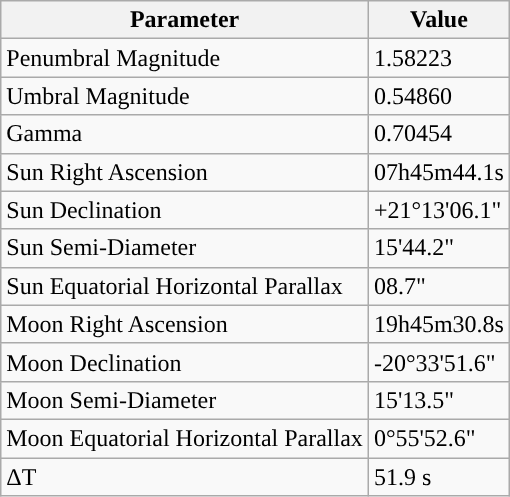<table class="wikitable">
<tr>
<th>Parameter</th>
<th>Value</th>
</tr>
<tr>
<td>Penumbral Magnitude</td>
<td>1.58223</td>
</tr>
<tr>
<td>Umbral Magnitude</td>
<td>0.54860</td>
</tr>
<tr>
<td>Gamma</td>
<td>0.70454</td>
</tr>
<tr>
<td>Sun Right Ascension</td>
<td>07h45m44.1s</td>
</tr>
<tr>
<td>Sun Declination</td>
<td>+21°13'06.1"</td>
</tr>
<tr>
<td>Sun Semi-Diameter</td>
<td>15'44.2"</td>
</tr>
<tr>
<td>Sun Equatorial Horizontal Parallax</td>
<td>08.7"</td>
</tr>
<tr>
<td>Moon Right Ascension</td>
<td>19h45m30.8s</td>
</tr>
<tr>
<td>Moon Declination</td>
<td>-20°33'51.6"</td>
</tr>
<tr>
<td>Moon Semi-Diameter</td>
<td>15'13.5"</td>
</tr>
<tr>
<td>Moon Equatorial Horizontal Parallax</td>
<td>0°55'52.6"</td>
</tr>
<tr>
<td>ΔT</td>
<td>51.9 s</td>
</tr>
</table>
